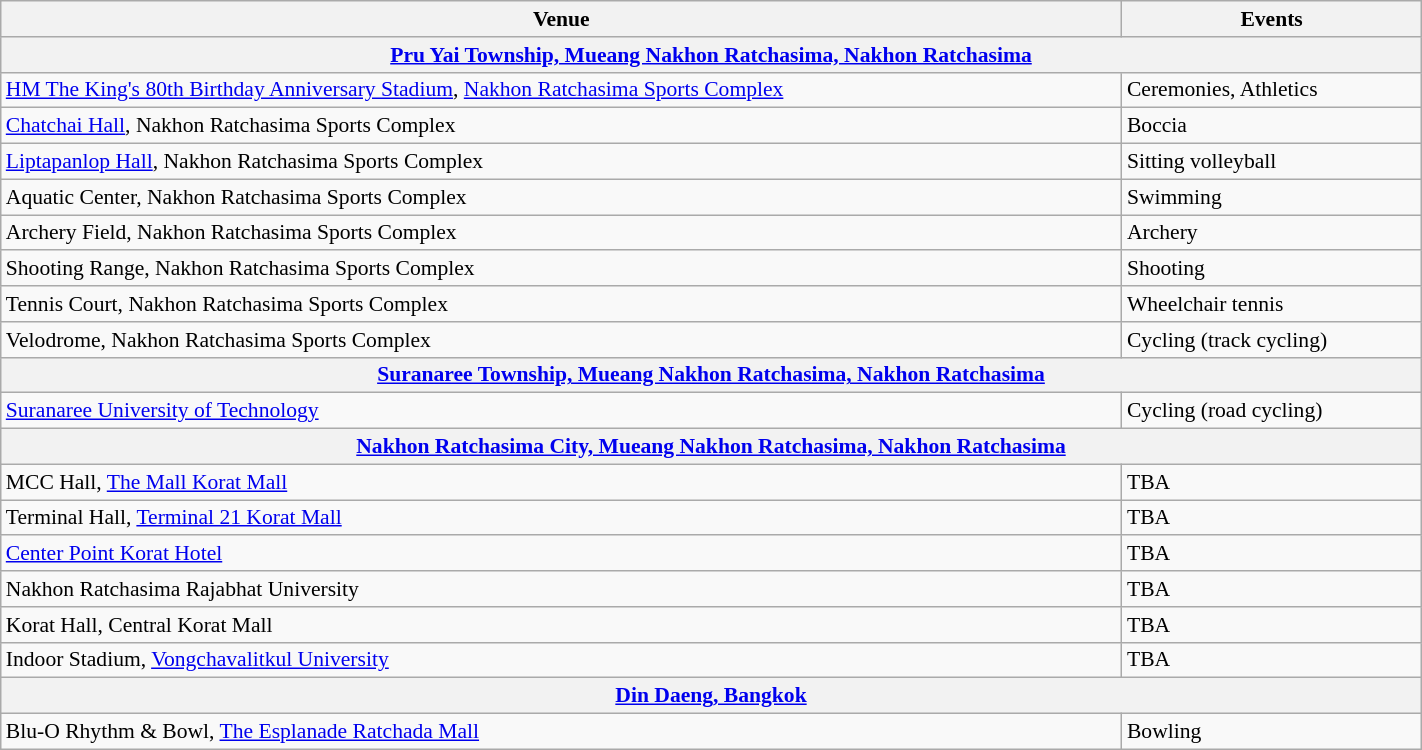<table class="wikitable" style="width:75%; font-size:90%;">
<tr>
<th>Venue</th>
<th>Events</th>
</tr>
<tr>
<th colspan="2"><a href='#'>Pru Yai Township, Mueang Nakhon Ratchasima, Nakhon Ratchasima</a></th>
</tr>
<tr>
<td><a href='#'>HM The King's 80th Birthday Anniversary Stadium</a>, <a href='#'>Nakhon Ratchasima Sports Complex</a></td>
<td>Ceremonies, Athletics</td>
</tr>
<tr>
<td><a href='#'>Chatchai Hall</a>, Nakhon Ratchasima Sports Complex</td>
<td>Boccia</td>
</tr>
<tr>
<td><a href='#'>Liptapanlop Hall</a>, Nakhon Ratchasima Sports Complex</td>
<td>Sitting volleyball</td>
</tr>
<tr>
<td>Aquatic Center, Nakhon Ratchasima Sports Complex</td>
<td>Swimming</td>
</tr>
<tr>
<td>Archery Field, Nakhon Ratchasima Sports Complex</td>
<td>Archery</td>
</tr>
<tr>
<td>Shooting Range, Nakhon Ratchasima Sports Complex</td>
<td>Shooting</td>
</tr>
<tr>
<td>Tennis Court, Nakhon Ratchasima Sports Complex</td>
<td>Wheelchair tennis</td>
</tr>
<tr>
<td>Velodrome, Nakhon Ratchasima Sports Complex</td>
<td>Cycling (track cycling)</td>
</tr>
<tr>
<th colspan="2"><a href='#'>Suranaree Township, Mueang Nakhon Ratchasima, Nakhon Ratchasima</a></th>
</tr>
<tr>
<td><a href='#'>Suranaree University of Technology</a></td>
<td>Cycling (road cycling)</td>
</tr>
<tr>
<th colspan="2"><a href='#'>Nakhon Ratchasima City, Mueang Nakhon Ratchasima, Nakhon Ratchasima</a></th>
</tr>
<tr>
<td>MCC Hall, <a href='#'>The Mall Korat Mall</a></td>
<td>TBA</td>
</tr>
<tr>
<td>Terminal Hall, <a href='#'>Terminal 21 Korat Mall</a></td>
<td>TBA</td>
</tr>
<tr>
<td><a href='#'>Center Point Korat Hotel</a></td>
<td>TBA</td>
</tr>
<tr>
<td>Nakhon Ratchasima Rajabhat University</td>
<td>TBA</td>
</tr>
<tr>
<td>Korat Hall, Central Korat Mall</td>
<td>TBA</td>
</tr>
<tr>
<td>Indoor Stadium, <a href='#'>Vongchavalitkul University</a></td>
<td>TBA</td>
</tr>
<tr>
<th colspan="2"><a href='#'>Din Daeng, Bangkok</a></th>
</tr>
<tr>
<td>Blu-O Rhythm & Bowl, <a href='#'>The Esplanade Ratchada Mall</a></td>
<td>Bowling</td>
</tr>
</table>
